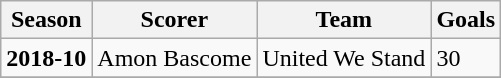<table class="wikitable">
<tr>
<th>Season</th>
<th>Scorer</th>
<th>Team</th>
<th>Goals</th>
</tr>
<tr>
<td><strong>2018-10</strong></td>
<td> Amon Bascome</td>
<td>United We Stand</td>
<td>30</td>
</tr>
<tr>
</tr>
</table>
